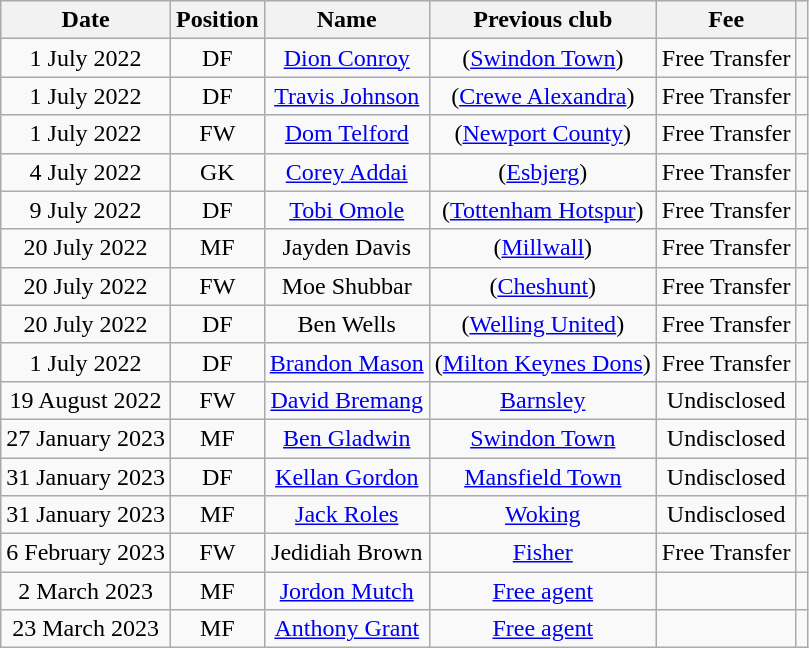<table class="wikitable" style="text-align:center;">
<tr>
<th>Date</th>
<th>Position</th>
<th>Name</th>
<th>Previous club</th>
<th>Fee</th>
<th></th>
</tr>
<tr>
<td>1 July 2022</td>
<td>DF</td>
<td><a href='#'>Dion Conroy</a></td>
<td>(<a href='#'>Swindon Town</a>)</td>
<td>Free Transfer</td>
<td></td>
</tr>
<tr>
<td>1 July 2022</td>
<td>DF</td>
<td><a href='#'>Travis Johnson</a></td>
<td>(<a href='#'>Crewe Alexandra</a>)</td>
<td>Free Transfer</td>
<td></td>
</tr>
<tr>
<td>1 July 2022</td>
<td>FW</td>
<td><a href='#'>Dom Telford</a></td>
<td>(<a href='#'>Newport County</a>)</td>
<td>Free Transfer</td>
<td></td>
</tr>
<tr>
<td>4 July 2022</td>
<td>GK</td>
<td><a href='#'>Corey Addai</a></td>
<td>(<a href='#'>Esbjerg</a>)</td>
<td>Free Transfer</td>
<td></td>
</tr>
<tr>
<td>9 July 2022</td>
<td>DF</td>
<td><a href='#'>Tobi Omole</a></td>
<td>(<a href='#'>Tottenham Hotspur</a>)</td>
<td>Free Transfer</td>
<td></td>
</tr>
<tr>
<td>20 July 2022</td>
<td>MF</td>
<td>Jayden Davis</td>
<td>(<a href='#'>Millwall</a>)</td>
<td>Free Transfer</td>
<td></td>
</tr>
<tr>
<td>20 July 2022</td>
<td>FW</td>
<td>Moe Shubbar</td>
<td>(<a href='#'>Cheshunt</a>)</td>
<td>Free Transfer</td>
<td></td>
</tr>
<tr>
<td>20 July 2022</td>
<td>DF</td>
<td>Ben Wells</td>
<td>(<a href='#'>Welling United</a>)</td>
<td>Free Transfer</td>
<td></td>
</tr>
<tr>
<td>1 July 2022</td>
<td>DF</td>
<td><a href='#'>Brandon Mason</a></td>
<td>(<a href='#'>Milton Keynes Dons</a>)</td>
<td>Free Transfer</td>
<td></td>
</tr>
<tr>
<td>19 August 2022</td>
<td>FW</td>
<td><a href='#'>David Bremang</a></td>
<td><a href='#'>Barnsley</a></td>
<td>Undisclosed</td>
<td></td>
</tr>
<tr>
<td>27 January 2023</td>
<td>MF</td>
<td><a href='#'>Ben Gladwin</a></td>
<td><a href='#'>Swindon Town</a></td>
<td>Undisclosed</td>
<td></td>
</tr>
<tr>
<td>31 January 2023</td>
<td>DF</td>
<td><a href='#'>Kellan Gordon</a></td>
<td><a href='#'>Mansfield Town</a></td>
<td>Undisclosed</td>
<td></td>
</tr>
<tr>
<td>31 January 2023</td>
<td>MF</td>
<td><a href='#'>Jack Roles</a></td>
<td><a href='#'>Woking</a></td>
<td>Undisclosed</td>
<td></td>
</tr>
<tr>
<td>6 February 2023</td>
<td>FW</td>
<td>Jedidiah Brown</td>
<td><a href='#'>Fisher</a></td>
<td>Free Transfer</td>
<td></td>
</tr>
<tr>
<td>2 March 2023</td>
<td>MF</td>
<td><a href='#'>Jordon Mutch</a></td>
<td><a href='#'>Free agent</a></td>
<td></td>
<td></td>
</tr>
<tr>
<td>23 March 2023</td>
<td>MF</td>
<td><a href='#'>Anthony Grant</a></td>
<td><a href='#'>Free agent</a></td>
<td></td>
<td></td>
</tr>
</table>
